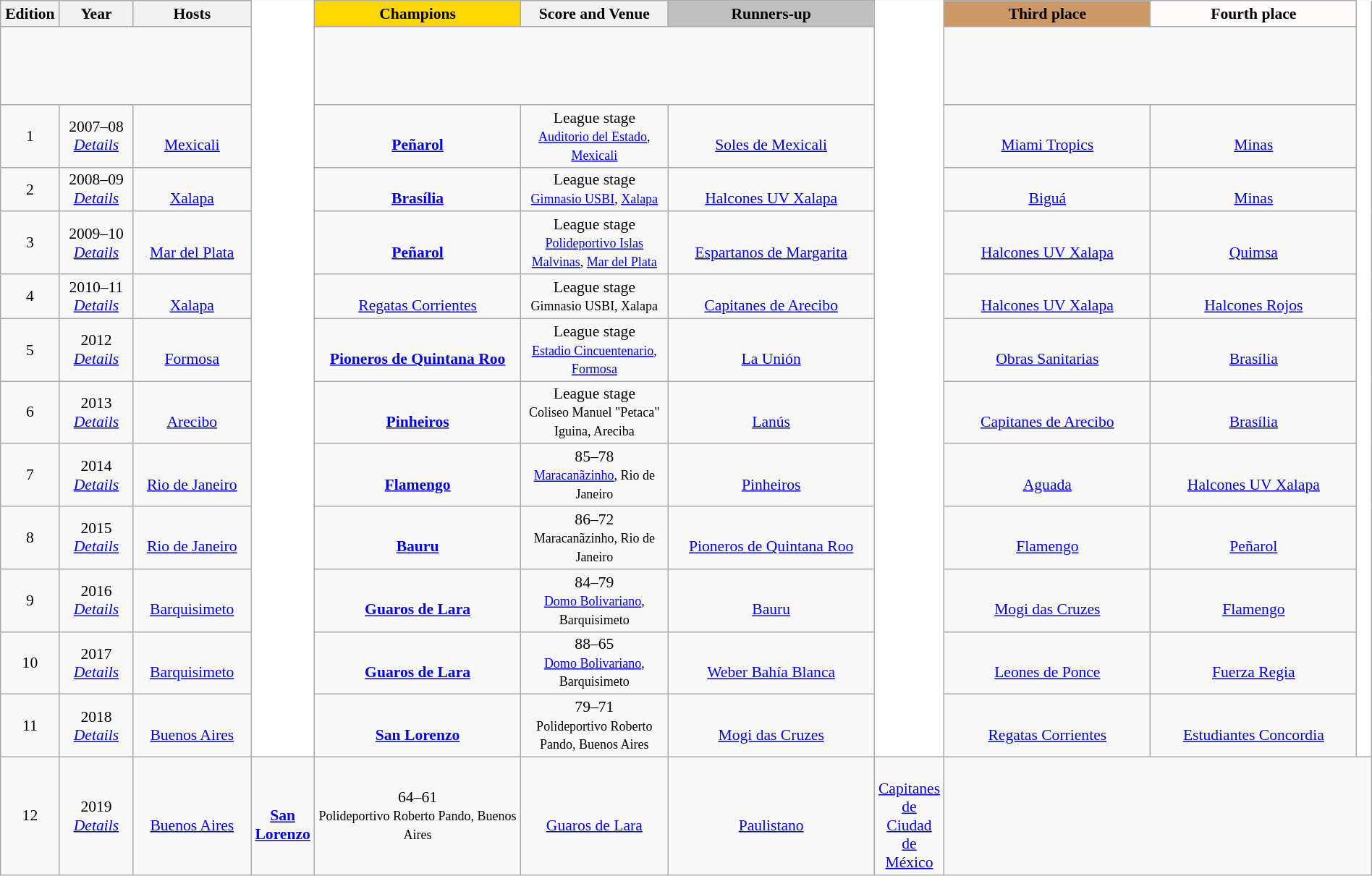<table class="wikitable" style="text-align:center;width:100%; font-size:90%;">
<tr>
<th width=2%>Edition</th>
<th width=5%>Year</th>
<th width=8%>Hosts</th>
<td rowspan="13" style="width:1%;background:#fff;border-top-style:hidden;"></td>
<th style="width:14%; background:gold;">Champions</th>
<th width=10%>Score and Venue</th>
<th style="width:14%; background:silver;">Runners-up</th>
<td rowspan="13" style="width:1%;background:#fff;border-top-style:hidden;"></td>
<th style="width:14%; background:#c96;">Third place</th>
<th style="width:14%; background:snow;">Fourth place</th>
<td rowspan="13" style="width:1%;background:#fff;border-top-style:hidden;"></td>
</tr>
<tr style="height: 5em;">
</tr>
<tr>
<td>1</td>
<td>2007–08<br><em><a href='#'>Details</a></em></td>
<td> <br><a href='#'>Mexicali</a></td>
<td><br> <strong><a href='#'>Peñarol</a></strong></td>
<td>League stage<br><small><a href='#'>Auditorio del Estado</a>, <a href='#'>Mexicali</a></small></td>
<td><br> <a href='#'>Soles de Mexicali</a></td>
<td><br> <a href='#'>Miami Tropics</a></td>
<td><br> <a href='#'>Minas</a></td>
</tr>
<tr>
<td>2</td>
<td>2008–09<br><em><a href='#'>Details</a></em></td>
<td><br><a href='#'>Xalapa</a></td>
<td><br> <strong><a href='#'>Brasília</a></strong></td>
<td>League stage<br><small><a href='#'>Gimnasio USBI</a>, <a href='#'>Xalapa</a></small></td>
<td><br> <a href='#'>Halcones UV Xalapa</a></td>
<td><br> <a href='#'>Biguá</a></td>
<td><br> <a href='#'>Minas</a></td>
</tr>
<tr>
<td>3</td>
<td>2009–10<br><em><a href='#'>Details</a></em></td>
<td> <br><a href='#'>Mar del Plata</a></td>
<td><br> <strong><a href='#'>Peñarol</a></strong></td>
<td>League stage<br><small><a href='#'>Polideportivo Islas Malvinas</a>, <a href='#'>Mar del Plata</a></small></td>
<td><br> <a href='#'>Espartanos de Margarita</a></td>
<td><br> <a href='#'>Halcones UV Xalapa</a></td>
<td><br> <a href='#'>Quimsa</a></td>
</tr>
<tr>
<td>4</td>
<td>2010–11<br><em><a href='#'>Details</a></em></td>
<td> <br><a href='#'>Xalapa</a></td>
<td><br> <a href='#'>Regatas Corrientes</a></td>
<td>League stage<br> <small>Gimnasio USBI, Xalapa</small></td>
<td><br> <a href='#'>Capitanes de Arecibo</a></td>
<td><br> <a href='#'>Halcones UV Xalapa</a></td>
<td><br> <a href='#'>Halcones Rojos</a></td>
</tr>
<tr>
<td>5</td>
<td>2012<br><em><a href='#'>Details</a></em></td>
<td><br><a href='#'>Formosa</a></td>
<td><br> <strong><a href='#'>Pioneros de Quintana Roo</a></strong></td>
<td>League stage<br><small><a href='#'>Estadio Cincuentenario</a>, <a href='#'>Formosa</a></small></td>
<td><br> <a href='#'>La Unión</a></td>
<td><br> <a href='#'>Obras Sanitarias</a></td>
<td><br> <a href='#'>Brasília</a></td>
</tr>
<tr>
<td>6</td>
<td>2013<br><em><a href='#'>Details</a></em></td>
<td><br><a href='#'>Arecibo</a></td>
<td><br> <strong><a href='#'>Pinheiros</a></strong></td>
<td>League stage<br><small> Coliseo Manuel "Petaca" Iguina, Areciba</small></td>
<td><br> <a href='#'>Lanús</a></td>
<td><br> <a href='#'>Capitanes de Arecibo</a></td>
<td><br> <a href='#'>Brasília</a></td>
</tr>
<tr>
<td>7</td>
<td>2014<br><em><a href='#'>Details</a></em></td>
<td> <br><a href='#'>Rio de Janeiro</a></td>
<td><br> <strong><a href='#'>Flamengo</a></strong></td>
<td>85–78<br><small><a href='#'>Maracanãzinho</a>, Rio de Janeiro</small></td>
<td><br> <a href='#'>Pinheiros</a></td>
<td><br> <a href='#'>Aguada</a></td>
<td><br> <a href='#'>Halcones UV Xalapa</a></td>
</tr>
<tr>
<td>8</td>
<td>2015<br><em><a href='#'>Details</a></em></td>
<td> <br><a href='#'>Rio de Janeiro</a></td>
<td><br> <strong><a href='#'>Bauru</a></strong></td>
<td>86–72<br><small> Maracanãzinho, Rio de Janeiro </small></td>
<td><br> <a href='#'>Pioneros de Quintana Roo</a></td>
<td><br> <a href='#'>Flamengo</a></td>
<td><br> <a href='#'>Peñarol</a></td>
</tr>
<tr>
<td>9</td>
<td>2016<br><em><a href='#'>Details</a></em></td>
<td> <br><a href='#'>Barquisimeto</a></td>
<td><br> <strong><a href='#'>Guaros de Lara</a></strong></td>
<td>84–79<br><small><a href='#'>Domo Bolivariano</a>, Barquisimeto</small></td>
<td><br> <a href='#'>Bauru</a></td>
<td><br> <a href='#'>Mogi das Cruzes</a></td>
<td><br> <a href='#'>Flamengo</a></td>
</tr>
<tr>
<td>10</td>
<td>2017<br><em><a href='#'>Details</a></em></td>
<td> <br><a href='#'>Barquisimeto</a></td>
<td><br> <strong><a href='#'>Guaros de Lara</a></strong></td>
<td>88–65<br><small><a href='#'>Domo Bolivariano</a>, Barquisimeto</small></td>
<td><br> <a href='#'>Weber Bahía Blanca</a></td>
<td><br> <a href='#'>Leones de Ponce</a></td>
<td><br> <a href='#'>Fuerza Regia</a></td>
</tr>
<tr>
<td>11</td>
<td>2018<br><em><a href='#'>Details</a></em></td>
<td><br><a href='#'>Buenos Aires</a></td>
<td><br> <strong><a href='#'>San Lorenzo</a></strong></td>
<td>79–71<br><small> Polideportivo Roberto Pando, Buenos Aires</small></td>
<td><br> <a href='#'>Mogi das Cruzes</a></td>
<td><br> <a href='#'>Regatas Corrientes</a></td>
<td><br> <a href='#'>Estudiantes Concordia</a></td>
</tr>
<tr>
<td>12</td>
<td>2019<br><em><a href='#'>Details</a></em></td>
<td><br><a href='#'>Buenos Aires</a></td>
<td><br> <strong><a href='#'>San Lorenzo</a></strong></td>
<td>64–61<br><small> Polideportivo Roberto Pando, Buenos Aires</small></td>
<td><br> <a href='#'>Guaros de Lara</a></td>
<td><br> <a href='#'>Paulistano</a></td>
<td><br> <a href='#'>Capitanes de Ciudad de México</a></td>
</tr>
</table>
